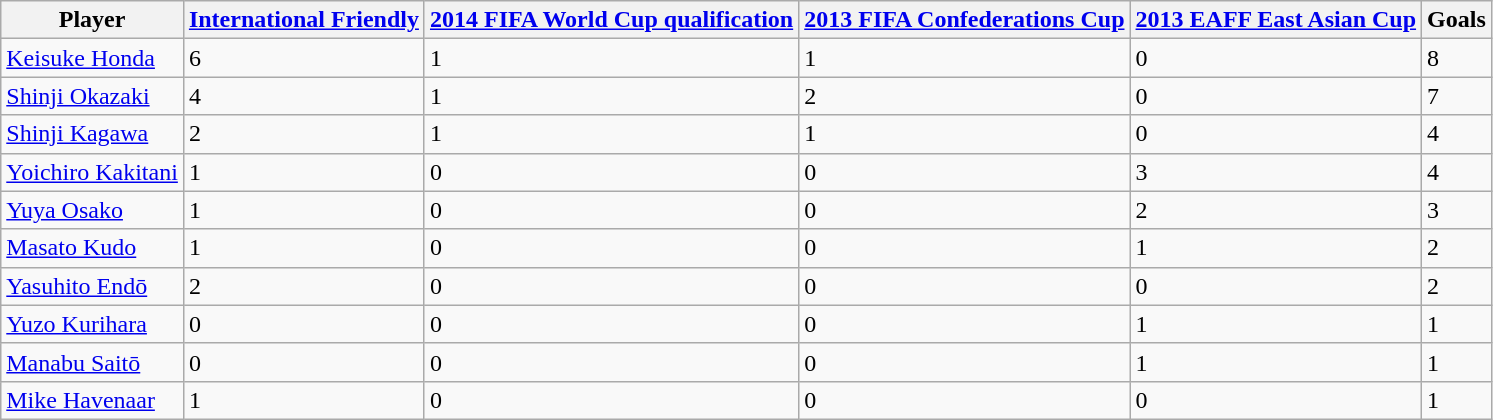<table class="wikitable sortable" style="text-align: left;">
<tr>
<th>Player</th>
<th><a href='#'>International Friendly</a></th>
<th><a href='#'>2014 FIFA World Cup qualification</a></th>
<th><a href='#'>2013 FIFA Confederations Cup</a></th>
<th><a href='#'>2013 EAFF East Asian Cup</a></th>
<th>Goals</th>
</tr>
<tr>
<td><a href='#'>Keisuke Honda</a></td>
<td>6</td>
<td>1</td>
<td>1</td>
<td>0</td>
<td>8</td>
</tr>
<tr>
<td><a href='#'>Shinji Okazaki</a></td>
<td>4</td>
<td>1</td>
<td>2</td>
<td>0</td>
<td>7</td>
</tr>
<tr>
<td><a href='#'>Shinji Kagawa</a></td>
<td>2</td>
<td>1</td>
<td>1</td>
<td>0</td>
<td>4</td>
</tr>
<tr>
<td><a href='#'>Yoichiro Kakitani</a></td>
<td>1</td>
<td>0</td>
<td>0</td>
<td>3</td>
<td>4</td>
</tr>
<tr>
<td><a href='#'>Yuya Osako</a></td>
<td>1</td>
<td>0</td>
<td>0</td>
<td>2</td>
<td>3</td>
</tr>
<tr>
<td><a href='#'>Masato Kudo</a></td>
<td>1</td>
<td>0</td>
<td>0</td>
<td>1</td>
<td>2</td>
</tr>
<tr>
<td><a href='#'>Yasuhito Endō</a></td>
<td>2</td>
<td>0</td>
<td>0</td>
<td>0</td>
<td>2</td>
</tr>
<tr>
<td><a href='#'>Yuzo Kurihara</a></td>
<td>0</td>
<td>0</td>
<td>0</td>
<td>1</td>
<td>1</td>
</tr>
<tr>
<td><a href='#'>Manabu Saitō</a></td>
<td>0</td>
<td>0</td>
<td>0</td>
<td>1</td>
<td>1</td>
</tr>
<tr>
<td><a href='#'>Mike Havenaar</a></td>
<td>1</td>
<td>0</td>
<td>0</td>
<td>0</td>
<td>1</td>
</tr>
</table>
